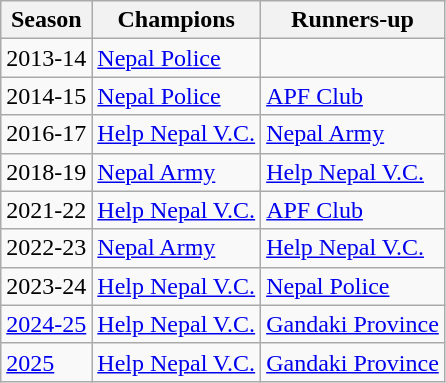<table class="wikitable">
<tr>
<th>Season</th>
<th>Champions</th>
<th>Runners-up</th>
</tr>
<tr>
<td>2013-14</td>
<td><a href='#'>Nepal Police</a></td>
<td></td>
</tr>
<tr>
<td>2014-15 </td>
<td><a href='#'>Nepal Police</a></td>
<td><a href='#'>APF Club</a></td>
</tr>
<tr>
<td>2016-17 </td>
<td><a href='#'>Help Nepal V.C.</a></td>
<td><a href='#'>Nepal Army</a></td>
</tr>
<tr>
<td>2018-19</td>
<td><a href='#'>Nepal Army</a></td>
<td><a href='#'>Help Nepal V.C.</a></td>
</tr>
<tr>
<td>2021-22</td>
<td><a href='#'>Help Nepal V.C.</a></td>
<td><a href='#'>APF Club</a></td>
</tr>
<tr>
<td>2022-23</td>
<td><a href='#'>Nepal Army</a></td>
<td><a href='#'>Help Nepal V.C.</a></td>
</tr>
<tr>
<td>2023-24</td>
<td><a href='#'>Help Nepal V.C.</a></td>
<td><a href='#'>Nepal Police</a></td>
</tr>
<tr>
<td><a href='#'>2024-25</a></td>
<td><a href='#'>Help Nepal V.C.</a></td>
<td><a href='#'>Gandaki Province</a></td>
</tr>
<tr>
<td><a href='#'>2025</a></td>
<td><a href='#'>Help Nepal V.C.</a></td>
<td><a href='#'>Gandaki Province</a></td>
</tr>
</table>
